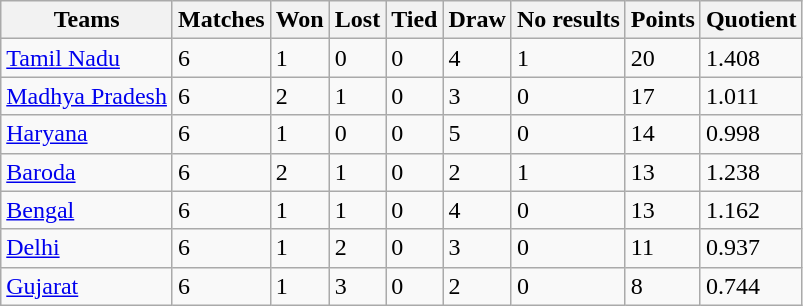<table class="wikitable sortable">
<tr>
<th>Teams</th>
<th>Matches</th>
<th>Won</th>
<th>Lost</th>
<th>Tied</th>
<th>Draw</th>
<th>No results</th>
<th>Points</th>
<th>Quotient</th>
</tr>
<tr -bgcolor="#ccffcc">
<td><a href='#'>Tamil Nadu</a></td>
<td>6</td>
<td>1</td>
<td>0</td>
<td>0</td>
<td>4</td>
<td>1</td>
<td>20</td>
<td>1.408</td>
</tr>
<tr -bgcolor="#ccffcc">
<td><a href='#'>Madhya Pradesh</a></td>
<td>6</td>
<td>2</td>
<td>1</td>
<td>0</td>
<td>3</td>
<td>0</td>
<td>17</td>
<td>1.011</td>
</tr>
<tr -bgcolor="#ccffcc">
<td><a href='#'>Haryana</a></td>
<td>6</td>
<td>1</td>
<td>0</td>
<td>0</td>
<td>5</td>
<td>0</td>
<td>14</td>
<td>0.998</td>
</tr>
<tr>
<td><a href='#'>Baroda</a></td>
<td>6</td>
<td>2</td>
<td>1</td>
<td>0</td>
<td>2</td>
<td>1</td>
<td>13</td>
<td>1.238</td>
</tr>
<tr>
<td><a href='#'>Bengal</a></td>
<td>6</td>
<td>1</td>
<td>1</td>
<td>0</td>
<td>4</td>
<td>0</td>
<td>13</td>
<td>1.162</td>
</tr>
<tr>
<td><a href='#'>Delhi</a></td>
<td>6</td>
<td>1</td>
<td>2</td>
<td>0</td>
<td>3</td>
<td>0</td>
<td>11</td>
<td>0.937</td>
</tr>
<tr -bgcolor="#FFCCCC">
<td><a href='#'>Gujarat</a></td>
<td>6</td>
<td>1</td>
<td>3</td>
<td>0</td>
<td>2</td>
<td>0</td>
<td>8</td>
<td>0.744</td>
</tr>
</table>
